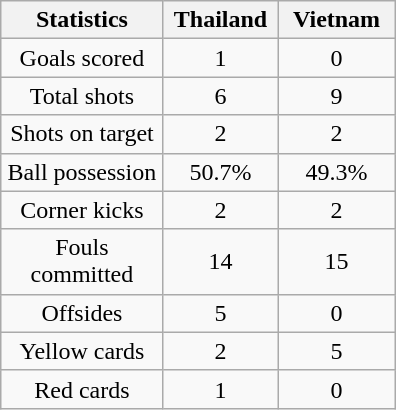<table class="wikitable" style="text-align:center;margin: auto">
<tr>
<th scope=col width=100>Statistics</th>
<th scope=col width=70>Thailand</th>
<th scope=col width=70>Vietnam</th>
</tr>
<tr>
<td>Goals scored</td>
<td>1</td>
<td>0</td>
</tr>
<tr>
<td>Total shots</td>
<td>6</td>
<td>9</td>
</tr>
<tr>
<td>Shots on target</td>
<td>2</td>
<td>2</td>
</tr>
<tr>
<td>Ball possession</td>
<td>50.7%</td>
<td>49.3%</td>
</tr>
<tr>
<td>Corner kicks</td>
<td>2</td>
<td>2</td>
</tr>
<tr>
<td>Fouls committed</td>
<td>14</td>
<td>15</td>
</tr>
<tr>
<td>Offsides</td>
<td>5</td>
<td>0</td>
</tr>
<tr>
<td>Yellow cards</td>
<td>2</td>
<td>5</td>
</tr>
<tr>
<td>Red cards</td>
<td>1</td>
<td>0</td>
</tr>
</table>
